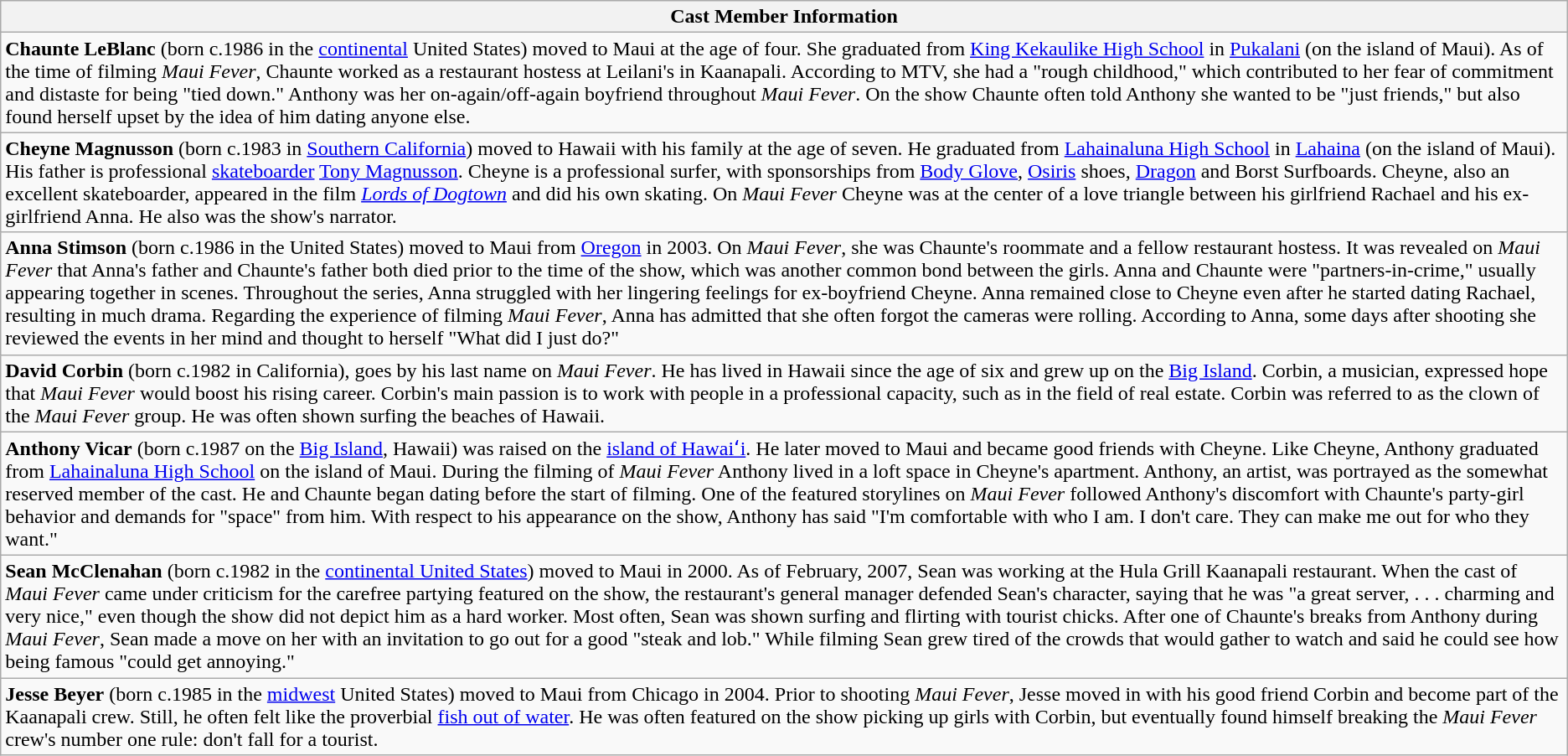<table class="wikitable">
<tr>
<th>Cast Member Information</th>
</tr>
<tr>
<td><strong>Chaunte LeBlanc</strong> (born c.1986 in the <a href='#'>continental</a> United States) moved to Maui at the age of four. She graduated from <a href='#'>King Kekaulike High School</a> in <a href='#'>Pukalani</a> (on the island of Maui). As of the time of filming <em>Maui Fever</em>, Chaunte worked as a restaurant hostess at Leilani's in Kaanapali. According to MTV, she had a "rough childhood," which contributed to her fear of commitment and distaste for being "tied down." Anthony was her on-again/off-again boyfriend throughout <em>Maui Fever</em>. On the show Chaunte often told Anthony she wanted to be "just friends," but also found herself upset by the idea of him dating anyone else.</td>
</tr>
<tr>
<td><strong>Cheyne Magnusson</strong> (born c.1983 in <a href='#'>Southern California</a>) moved to Hawaii with his family at the age of seven. He graduated from <a href='#'>Lahainaluna High School</a> in <a href='#'>Lahaina</a> (on the island of Maui).  His father is professional <a href='#'>skateboarder</a> <a href='#'>Tony Magnusson</a>. Cheyne is a professional surfer, with sponsorships from <a href='#'>Body Glove</a>, <a href='#'>Osiris</a> shoes, <a href='#'>Dragon</a> and Borst Surfboards. Cheyne, also an excellent skateboarder, appeared in the film <em><a href='#'>Lords of Dogtown</a></em> and did his own skating. On <em>Maui Fever</em> Cheyne was at the center of a love triangle between his girlfriend Rachael and his ex-girlfriend Anna. He also was the show's narrator.</td>
</tr>
<tr>
<td><strong>Anna Stimson</strong> (born c.1986 in the United States) moved to Maui from <a href='#'>Oregon</a> in 2003. On <em>Maui Fever</em>, she was Chaunte's roommate and a fellow restaurant hostess. It was revealed on <em>Maui Fever</em> that Anna's father and Chaunte's father both died prior to the time of the show, which was another common bond between the girls. Anna and Chaunte were "partners-in-crime," usually appearing together in scenes. Throughout the series, Anna struggled with her lingering feelings for ex-boyfriend Cheyne. Anna remained close to Cheyne even after he started dating Rachael, resulting in much drama. Regarding the experience of filming <em>Maui Fever</em>, Anna has admitted that she often forgot the cameras were rolling. According to Anna, some days after shooting she reviewed the events in her mind and thought to herself "What did I just do?"</td>
</tr>
<tr>
<td><strong>David Corbin</strong> (born c.1982 in California), goes by his last name on <em>Maui Fever</em>. He has lived in Hawaii since the age of six and grew up on the <a href='#'>Big Island</a>. Corbin, a musician, expressed hope that <em>Maui Fever</em> would boost his rising career. Corbin's main passion is to work with people in a professional capacity, such as in the field of real estate. Corbin was referred to as the clown of the <em>Maui Fever</em> group. He was often shown surfing the beaches of Hawaii.</td>
</tr>
<tr>
<td><strong>Anthony Vicar</strong> (born c.1987 on the <a href='#'>Big Island</a>, Hawaii) was raised on the <a href='#'>island of Hawaiʻi</a>. He later moved to Maui and became good friends with Cheyne. Like Cheyne, Anthony graduated from <a href='#'>Lahainaluna High School</a> on the island of Maui. During the filming of <em>Maui Fever</em> Anthony lived in a loft space in Cheyne's apartment. Anthony, an artist, was portrayed as the somewhat reserved member of the cast. He and Chaunte began dating before the start of filming. One of the featured storylines on <em>Maui Fever</em> followed Anthony's discomfort with Chaunte's party-girl behavior and demands for "space" from him. With respect to his appearance on the show, Anthony has said "I'm comfortable with who I am. I don't care. They can make me out for who they want."</td>
</tr>
<tr>
<td><strong>Sean McClenahan</strong> (born c.1982 in the <a href='#'>continental United States</a>) moved to Maui in 2000. As of February, 2007, Sean was working at the Hula Grill Kaanapali restaurant. When the cast of <em>Maui Fever</em> came under criticism for the carefree partying featured on the show, the restaurant's general manager defended Sean's character, saying that he was "a great server, . . . charming and very nice," even though the show did not depict him as a hard worker. Most often, Sean was shown surfing and flirting with tourist chicks. After one of Chaunte's breaks from Anthony during <em>Maui Fever</em>, Sean made a move on her with an invitation to go out for a good "steak and lob." While filming Sean grew tired of the crowds that would gather to watch and said he could see how being famous "could get annoying."</td>
</tr>
<tr>
<td><strong>Jesse Beyer</strong> (born c.1985 in the <a href='#'>midwest</a> United States) moved to Maui from Chicago in 2004. Prior to shooting <em>Maui Fever</em>, Jesse moved in with his good friend Corbin and become part of the Kaanapali crew. Still, he often felt like the proverbial <a href='#'>fish out of water</a>. He was often featured on the show picking up girls with Corbin, but eventually found himself breaking the <em>Maui Fever</em> crew's number one rule: don't fall for a tourist.</td>
</tr>
</table>
